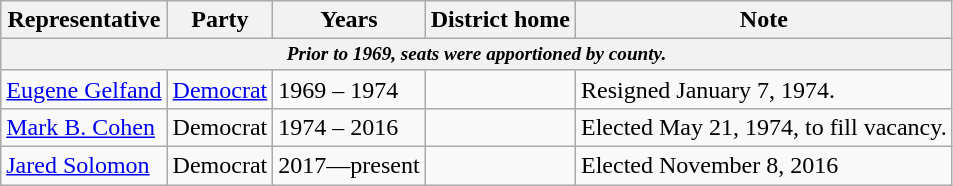<table class=wikitable>
<tr valign=bottom>
<th>Representative</th>
<th>Party</th>
<th>Years</th>
<th>District home</th>
<th>Note</th>
</tr>
<tr>
<th colspan=5 style="font-size: 80%;"><em>Prior to 1969, seats were apportioned by county.</em></th>
</tr>
<tr>
<td><a href='#'>Eugene Gelfand</a></td>
<td><a href='#'>Democrat</a></td>
<td>1969 – 1974</td>
<td></td>
<td>Resigned January 7, 1974.</td>
</tr>
<tr>
<td><a href='#'>Mark B. Cohen</a></td>
<td>Democrat</td>
<td>1974 – 2016</td>
<td></td>
<td>Elected May 21, 1974, to fill vacancy.</td>
</tr>
<tr>
<td><a href='#'>Jared Solomon</a></td>
<td>Democrat</td>
<td>2017—present</td>
<td></td>
<td>Elected November 8, 2016</td>
</tr>
</table>
